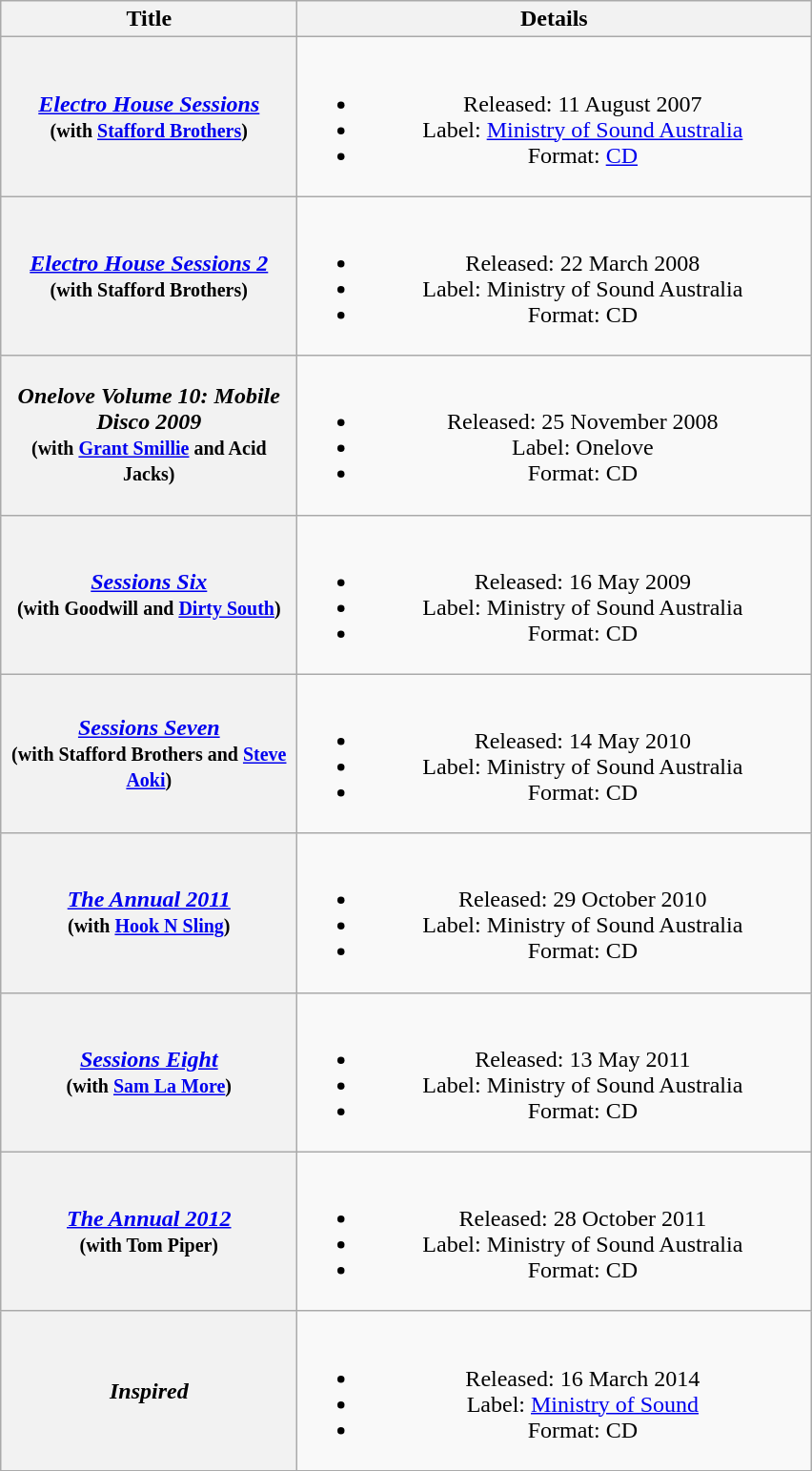<table class="wikitable plainrowheaders" style="text-align:center">
<tr>
<th scope="col" style="width:12.5em;">Title</th>
<th scope="col" style="width:22em;">Details</th>
</tr>
<tr>
<th scope="row"><em><a href='#'>Electro House Sessions</a></em> <br><small>(with <a href='#'>Stafford Brothers</a>)</small></th>
<td><br><ul><li>Released: 11 August 2007</li><li>Label: <a href='#'>Ministry of Sound Australia</a></li><li>Format: <a href='#'>CD</a></li></ul></td>
</tr>
<tr>
<th scope="row"><em><a href='#'>Electro House Sessions 2</a></em> <br><small>(with Stafford Brothers)</small></th>
<td><br><ul><li>Released: 22 March 2008</li><li>Label: Ministry of Sound Australia</li><li>Format: CD</li></ul></td>
</tr>
<tr>
<th scope="row"><em>Onelove Volume 10: Mobile Disco 2009</em> <br><small>(with <a href='#'>Grant Smillie</a> and Acid Jacks)</small></th>
<td><br><ul><li>Released: 25 November 2008</li><li>Label: Onelove</li><li>Format: CD</li></ul></td>
</tr>
<tr>
<th scope="row"><em><a href='#'>Sessions Six</a></em> <br><small>(with Goodwill and <a href='#'>Dirty South</a>)</small></th>
<td><br><ul><li>Released: 16 May 2009</li><li>Label: Ministry of Sound Australia</li><li>Format: CD</li></ul></td>
</tr>
<tr>
<th scope="row"><em><a href='#'>Sessions Seven</a></em> <br><small>(with Stafford Brothers and <a href='#'>Steve Aoki</a>)</small></th>
<td><br><ul><li>Released: 14 May 2010</li><li>Label: Ministry of Sound Australia</li><li>Format: CD</li></ul></td>
</tr>
<tr>
<th scope="row"><em><a href='#'>The Annual 2011</a></em> <br><small>(with <a href='#'>Hook N Sling</a>)</small></th>
<td><br><ul><li>Released: 29 October 2010</li><li>Label: Ministry of Sound Australia</li><li>Format: CD</li></ul></td>
</tr>
<tr>
<th scope="row"><em><a href='#'>Sessions Eight</a></em> <br><small>(with <a href='#'>Sam La More</a>)</small></th>
<td><br><ul><li>Released: 13 May 2011</li><li>Label: Ministry of Sound Australia</li><li>Format: CD</li></ul></td>
</tr>
<tr>
<th scope="row"><em><a href='#'>The Annual 2012</a></em> <br><small>(with Tom Piper)</small></th>
<td><br><ul><li>Released: 28 October 2011</li><li>Label: Ministry of Sound Australia</li><li>Format: CD</li></ul></td>
</tr>
<tr>
<th scope="row"><em>Inspired</em></th>
<td><br><ul><li>Released: 16 March 2014</li><li>Label: <a href='#'>Ministry of Sound</a></li><li>Format: CD</li></ul></td>
</tr>
</table>
